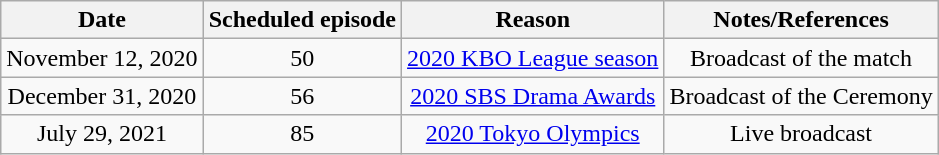<table class="wikitable" style="text-align:center;">
<tr>
<th>Date</th>
<th>Scheduled episode</th>
<th>Reason</th>
<th>Notes/References</th>
</tr>
<tr>
<td>November 12, 2020</td>
<td>50</td>
<td><a href='#'>2020 KBO League season</a></td>
<td>Broadcast of the match</td>
</tr>
<tr>
<td>December 31, 2020</td>
<td>56</td>
<td><a href='#'>2020 SBS Drama Awards</a></td>
<td>Broadcast of the Ceremony</td>
</tr>
<tr>
<td>July 29, 2021</td>
<td>85</td>
<td><a href='#'>2020 Tokyo Olympics</a></td>
<td>Live broadcast</td>
</tr>
</table>
